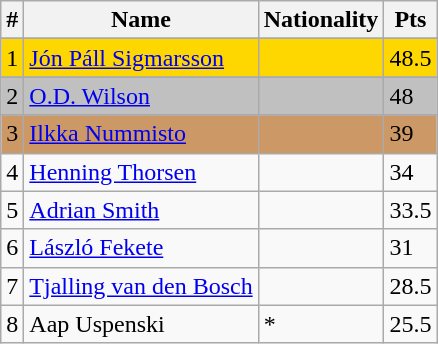<table class="wikitable">
<tr>
<th>#</th>
<th>Name</th>
<th>Nationality</th>
<th>Pts</th>
</tr>
<tr>
</tr>
<tr style="background:gold;">
<td>1</td>
<td><a href='#'>Jón Páll Sigmarsson</a></td>
<td></td>
<td>48.5</td>
</tr>
<tr>
</tr>
<tr style="background:silver;">
<td>2</td>
<td><a href='#'>O.D. Wilson</a></td>
<td></td>
<td>48</td>
</tr>
<tr>
</tr>
<tr style="background:#c96;">
<td>3</td>
<td><a href='#'>Ilkka Nummisto</a></td>
<td></td>
<td>39</td>
</tr>
<tr>
<td>4</td>
<td><a href='#'>Henning Thorsen</a></td>
<td></td>
<td>34</td>
</tr>
<tr>
<td>5</td>
<td><a href='#'>Adrian Smith</a></td>
<td></td>
<td>33.5</td>
</tr>
<tr>
<td>6</td>
<td><a href='#'>László Fekete</a></td>
<td></td>
<td>31</td>
</tr>
<tr>
<td>7</td>
<td><a href='#'>Tjalling van den Bosch</a></td>
<td></td>
<td>28.5</td>
</tr>
<tr>
<td>8</td>
<td>Aap Uspenski</td>
<td>*</td>
<td>25.5</td>
</tr>
</table>
